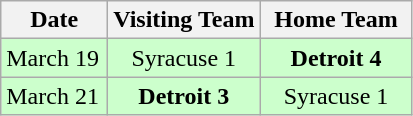<table class="wikitable">
<tr>
<th width="26%">Date</th>
<th width="37%">Visiting Team</th>
<th width="37%">Home Team</th>
</tr>
<tr align="center" bgcolor="#CCFFCC">
<td align="left">March 19</td>
<td>Syracuse 1</td>
<td><strong>Detroit 4</strong></td>
</tr>
<tr align="center" bgcolor="#CCFFCC">
<td align="left">March 21</td>
<td><strong>Detroit 3</strong></td>
<td>Syracuse 1</td>
</tr>
</table>
